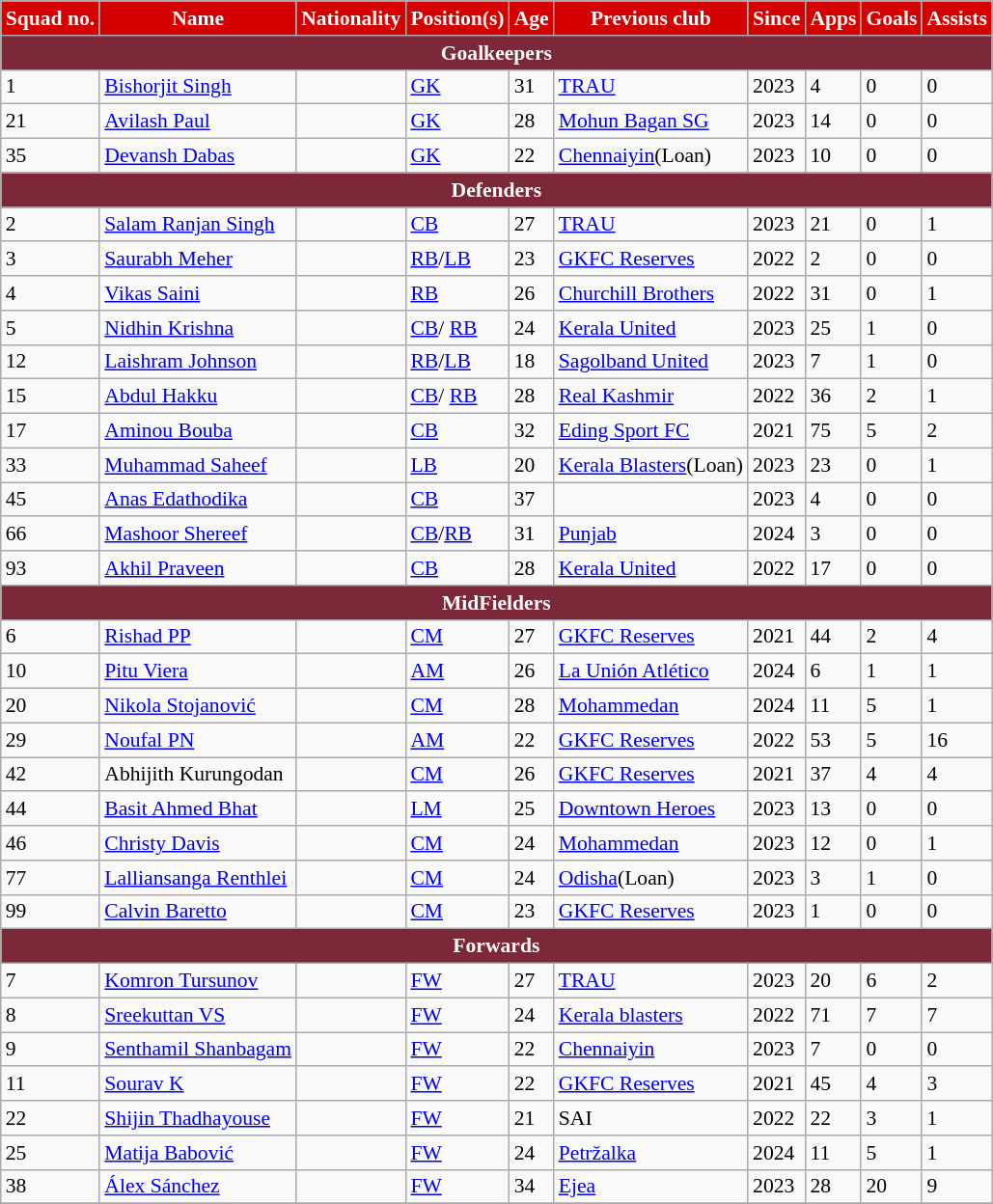<table class="wikitable" style="text-align:left; font-size:90%;">
<tr>
<th style="background:#d50000; color:white; text-align:center;">Squad no.</th>
<th style="background:#d50000; color:white; text-align:center;">Name</th>
<th style="background:#d50000; color:white; text-align:center;">Nationality</th>
<th style="background:#d50000; color:white; text-align:center;">Position(s)</th>
<th style="background:#d50000; color:white; text-align:center;">Age</th>
<th style="background:#d50000; color:white; text-align:center;">Previous club</th>
<th style="background:#d50000; color:white; text-align:center;">Since</th>
<th style="background:#d50000; color:white; text-align:center;">Apps</th>
<th style="background:#d50000; color:white; text-align:center;">Goals</th>
<th style="background:#d50000; color:white; text-align:center;">Assists</th>
</tr>
<tr>
<th colspan="10" style="background:#7D2838; color:white; text-align:center"><strong>Goalkeepers</strong></th>
</tr>
<tr>
<td>1</td>
<td><a href='#'>Bishorjit Singh</a></td>
<td></td>
<td><a href='#'>GK</a></td>
<td>31</td>
<td> <a href='#'>TRAU</a></td>
<td>2023</td>
<td>4</td>
<td>0</td>
<td>0</td>
</tr>
<tr>
<td>21</td>
<td><a href='#'>Avilash Paul</a></td>
<td></td>
<td><a href='#'>GK</a></td>
<td>28</td>
<td> <a href='#'>Mohun Bagan SG</a></td>
<td>2023</td>
<td>14</td>
<td>0</td>
<td>0</td>
</tr>
<tr>
<td>35</td>
<td><a href='#'>Devansh Dabas</a></td>
<td></td>
<td><a href='#'>GK</a></td>
<td>22</td>
<td> <a href='#'>Chennaiyin</a>(Loan)</td>
<td>2023</td>
<td>10</td>
<td>0</td>
<td>0</td>
</tr>
<tr>
<th colspan="10" style="background:#7D2838; color:white; text-align:center"><strong>Defenders</strong></th>
</tr>
<tr>
<td>2</td>
<td><a href='#'>Salam Ranjan Singh</a></td>
<td></td>
<td><a href='#'>CB</a></td>
<td>27</td>
<td> <a href='#'>TRAU</a></td>
<td>2023</td>
<td>21</td>
<td>0</td>
<td>1</td>
</tr>
<tr>
<td>3</td>
<td><a href='#'>Saurabh Meher</a></td>
<td></td>
<td><a href='#'>RB</a>/<a href='#'>LB</a></td>
<td>23</td>
<td> <a href='#'>GKFC Reserves</a></td>
<td>2022</td>
<td>2</td>
<td>0</td>
<td>0</td>
</tr>
<tr>
<td>4</td>
<td><a href='#'>Vikas Saini</a></td>
<td></td>
<td><a href='#'>RB</a></td>
<td>26</td>
<td> <a href='#'>Churchill Brothers</a></td>
<td>2022</td>
<td>31</td>
<td>0</td>
<td>1</td>
</tr>
<tr>
<td>5</td>
<td><a href='#'>Nidhin Krishna</a></td>
<td></td>
<td><a href='#'>CB</a>/ <a href='#'>RB</a></td>
<td>24</td>
<td> <a href='#'>Kerala United</a></td>
<td>2023</td>
<td>25</td>
<td>1</td>
<td>0</td>
</tr>
<tr>
<td>12</td>
<td><a href='#'>Laishram Johnson</a></td>
<td></td>
<td><a href='#'>RB</a>/<a href='#'>LB</a></td>
<td>18</td>
<td> <a href='#'>Sagolband United</a></td>
<td>2023</td>
<td>7</td>
<td>1</td>
<td>0</td>
</tr>
<tr>
<td>15</td>
<td><a href='#'>Abdul Hakku</a></td>
<td></td>
<td><a href='#'>CB</a>/ <a href='#'>RB</a></td>
<td>28</td>
<td> <a href='#'>Real Kashmir</a></td>
<td>2022</td>
<td>36</td>
<td>2</td>
<td>1</td>
</tr>
<tr>
<td>17</td>
<td><a href='#'>Aminou Bouba</a></td>
<td></td>
<td><a href='#'>CB</a></td>
<td>32</td>
<td> <a href='#'>Eding Sport FC</a></td>
<td>2021</td>
<td>75</td>
<td>5</td>
<td>2</td>
</tr>
<tr>
<td>33</td>
<td><a href='#'>Muhammad Saheef</a></td>
<td></td>
<td><a href='#'>LB</a></td>
<td>20</td>
<td> <a href='#'>Kerala Blasters</a>(Loan)</td>
<td>2023</td>
<td>23</td>
<td>0</td>
<td>1</td>
</tr>
<tr>
<td>45</td>
<td><a href='#'>Anas Edathodika</a></td>
<td></td>
<td><a href='#'>CB</a></td>
<td>37</td>
<td></td>
<td>2023</td>
<td>4</td>
<td>0</td>
<td>0</td>
</tr>
<tr>
<td>66</td>
<td><a href='#'>Mashoor Shereef</a></td>
<td></td>
<td><a href='#'>CB</a>/<a href='#'>RB</a></td>
<td>31</td>
<td> <a href='#'>Punjab</a></td>
<td>2024</td>
<td>3</td>
<td>0</td>
<td>0</td>
</tr>
<tr>
<td>93</td>
<td><a href='#'>Akhil Praveen</a></td>
<td></td>
<td><a href='#'>CB</a></td>
<td>28</td>
<td> <a href='#'>Kerala United</a></td>
<td>2022</td>
<td>17</td>
<td>0</td>
<td>0</td>
</tr>
<tr>
<th colspan="10" style="background:#7D2838; color:white; text-align:center"><strong>MidFielders</strong></th>
</tr>
<tr>
<td>6</td>
<td><a href='#'>Rishad PP</a></td>
<td></td>
<td><a href='#'>CM</a></td>
<td>27</td>
<td> <a href='#'>GKFC Reserves</a></td>
<td>2021</td>
<td>44</td>
<td>2</td>
<td>4</td>
</tr>
<tr>
<td>10</td>
<td><a href='#'>Pitu Viera</a></td>
<td></td>
<td><a href='#'>AM</a></td>
<td>26</td>
<td> <a href='#'>La Unión Atlético</a></td>
<td>2024</td>
<td>6</td>
<td>1</td>
<td>1</td>
</tr>
<tr>
<td>20</td>
<td><a href='#'>Nikola Stojanović</a></td>
<td></td>
<td><a href='#'>CM</a></td>
<td>28</td>
<td> <a href='#'>Mohammedan</a></td>
<td>2024</td>
<td>11</td>
<td>5</td>
<td>1</td>
</tr>
<tr>
<td>29</td>
<td><a href='#'>Noufal PN</a></td>
<td></td>
<td><a href='#'>AM</a></td>
<td>22</td>
<td> <a href='#'>GKFC Reserves</a></td>
<td>2022</td>
<td>53</td>
<td>5</td>
<td>16</td>
</tr>
<tr>
<td>42</td>
<td>Abhijith Kurungodan</td>
<td></td>
<td><a href='#'>CM</a></td>
<td>26</td>
<td> <a href='#'>GKFC Reserves</a></td>
<td>2021</td>
<td>37</td>
<td>4</td>
<td>4</td>
</tr>
<tr>
<td>44</td>
<td><a href='#'>Basit Ahmed Bhat</a></td>
<td></td>
<td><a href='#'>LM</a></td>
<td>25</td>
<td> <a href='#'>Downtown Heroes</a></td>
<td>2023</td>
<td>13</td>
<td>0</td>
<td>0</td>
</tr>
<tr>
<td>46</td>
<td><a href='#'>Christy Davis</a></td>
<td></td>
<td><a href='#'>CM</a></td>
<td>24</td>
<td> <a href='#'>Mohammedan</a></td>
<td>2023</td>
<td>12</td>
<td>0</td>
<td>1</td>
</tr>
<tr>
<td>77</td>
<td><a href='#'>Lalliansanga Renthlei</a></td>
<td></td>
<td><a href='#'>CM</a></td>
<td>24</td>
<td> <a href='#'>Odisha</a>(Loan)</td>
<td>2023</td>
<td>3</td>
<td>1</td>
<td>0</td>
</tr>
<tr>
<td>99</td>
<td><a href='#'>Calvin Baretto</a></td>
<td></td>
<td><a href='#'>CM</a></td>
<td>23</td>
<td> <a href='#'>GKFC Reserves</a></td>
<td>2023</td>
<td>1</td>
<td>0</td>
<td>0</td>
</tr>
<tr>
<th colspan="10" style="background:#7D2838; color:white; text-align:center"><strong>Forwards</strong></th>
</tr>
<tr>
<td>7</td>
<td><a href='#'>Komron Tursunov</a></td>
<td></td>
<td><a href='#'>FW</a></td>
<td>27</td>
<td> <a href='#'>TRAU</a></td>
<td>2023</td>
<td>20</td>
<td>6</td>
<td>2</td>
</tr>
<tr>
<td>8</td>
<td><a href='#'>Sreekuttan VS</a></td>
<td></td>
<td><a href='#'>FW</a></td>
<td>24</td>
<td> <a href='#'>Kerala blasters</a></td>
<td>2022</td>
<td>71</td>
<td>7</td>
<td>7</td>
</tr>
<tr>
<td>9</td>
<td><a href='#'>Senthamil Shanbagam</a></td>
<td></td>
<td><a href='#'>FW</a></td>
<td>22</td>
<td> <a href='#'>Chennaiyin</a></td>
<td>2023</td>
<td>7</td>
<td>0</td>
<td>0</td>
</tr>
<tr>
<td>11</td>
<td><a href='#'>Sourav K</a></td>
<td></td>
<td><a href='#'>FW</a></td>
<td>22</td>
<td> <a href='#'>GKFC Reserves</a></td>
<td>2021</td>
<td>45</td>
<td>4</td>
<td>3</td>
</tr>
<tr>
<td>22</td>
<td><a href='#'>Shijin Thadhayouse</a></td>
<td></td>
<td><a href='#'>FW</a></td>
<td>21</td>
<td> SAI</td>
<td>2022</td>
<td>22</td>
<td>3</td>
<td>1</td>
</tr>
<tr>
<td>25</td>
<td><a href='#'>Matija Babović</a></td>
<td></td>
<td><a href='#'>FW</a></td>
<td>24</td>
<td> <a href='#'>Petržalka</a></td>
<td>2024</td>
<td>11</td>
<td>5</td>
<td>1</td>
</tr>
<tr>
<td>38</td>
<td><a href='#'>Álex Sánchez</a></td>
<td></td>
<td><a href='#'>FW</a></td>
<td>34</td>
<td> <a href='#'>Ejea</a></td>
<td>2023</td>
<td>28</td>
<td>20</td>
<td>9</td>
</tr>
<tr>
</tr>
</table>
